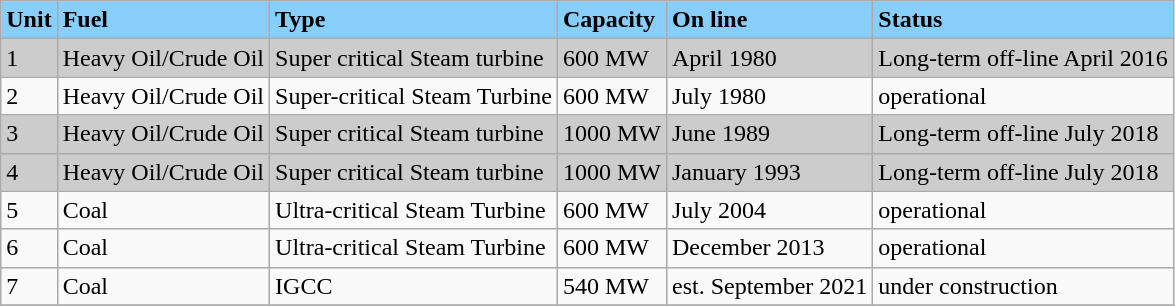<table class="wikitable">
<tr>
<td style="background-color:lightskyblue;"><strong>Unit</strong></td>
<td style="background-color:lightskyblue;"><strong>Fuel</strong></td>
<td style="background-color:lightskyblue;"><strong>Type</strong></td>
<td style="background-color:lightskyblue;"><strong>Capacity</strong></td>
<td style="background-color:lightskyblue;"><strong>On line</strong></td>
<td style="background-color:lightskyblue;"><strong>Status</strong></td>
</tr>
<tr>
<td style="background-color:#CCC;">1</td>
<td style="background-color:#CCC;">Heavy Oil/Crude Oil</td>
<td style="background-color:#CCC;">Super critical Steam turbine</td>
<td style="background-color:#CCC;">600 MW</td>
<td style="background-color:#CCC;">April 1980</td>
<td style="background-color:#CCC;">Long-term off-line April 2016</td>
</tr>
<tr>
<td>2</td>
<td>Heavy Oil/Crude Oil</td>
<td>Super-critical Steam Turbine</td>
<td>600 MW</td>
<td>July 1980</td>
<td>operational</td>
</tr>
<tr>
<td style="background-color:#CCC;">3</td>
<td style="background-color:#CCC;">Heavy Oil/Crude Oil</td>
<td style="background-color:#CCC;">Super critical Steam turbine</td>
<td style="background-color:#CCC;">1000 MW</td>
<td style="background-color:#CCC;">June 1989</td>
<td style="background-color:#CCC;">Long-term off-line July 2018</td>
</tr>
<tr>
<td style="background-color:#CCC;">4</td>
<td style="background-color:#CCC;">Heavy Oil/Crude Oil</td>
<td style="background-color:#CCC;">Super critical Steam turbine</td>
<td style="background-color:#CCC;">1000 MW</td>
<td style="background-color:#CCC;">January 1993</td>
<td style="background-color:#CCC;">Long-term off-line July 2018</td>
</tr>
<tr>
<td>5</td>
<td>Coal</td>
<td>Ultra-critical Steam Turbine</td>
<td>600 MW</td>
<td>July 2004</td>
<td>operational</td>
</tr>
<tr>
<td>6</td>
<td>Coal</td>
<td>Ultra-critical Steam Turbine</td>
<td>600 MW</td>
<td>December 2013</td>
<td>operational</td>
</tr>
<tr>
<td>7</td>
<td>Coal</td>
<td>IGCC</td>
<td>540 MW</td>
<td>est. September 2021</td>
<td>under construction</td>
</tr>
<tr>
</tr>
</table>
